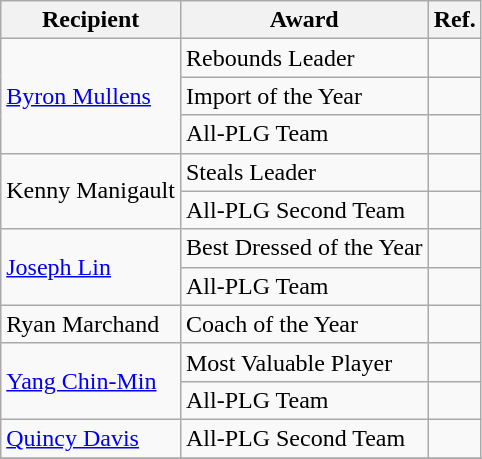<table class="wikitable">
<tr>
<th>Recipient</th>
<th>Award</th>
<th>Ref.</th>
</tr>
<tr>
<td rowspan=3><a href='#'>Byron Mullens</a></td>
<td>Rebounds Leader</td>
<td></td>
</tr>
<tr>
<td>Import of the Year</td>
<td></td>
</tr>
<tr>
<td>All-PLG Team</td>
<td></td>
</tr>
<tr>
<td rowspan=2>Kenny Manigault</td>
<td>Steals Leader</td>
<td></td>
</tr>
<tr>
<td>All-PLG Second Team</td>
<td></td>
</tr>
<tr>
<td rowspan=2><a href='#'>Joseph Lin</a></td>
<td>Best Dressed of the Year</td>
<td></td>
</tr>
<tr>
<td>All-PLG Team</td>
<td></td>
</tr>
<tr>
<td>Ryan Marchand</td>
<td>Coach of the Year</td>
<td></td>
</tr>
<tr>
<td rowspan=2><a href='#'>Yang Chin-Min</a></td>
<td>Most Valuable Player</td>
<td></td>
</tr>
<tr>
<td>All-PLG Team</td>
<td></td>
</tr>
<tr>
<td><a href='#'>Quincy Davis</a></td>
<td>All-PLG Second Team</td>
<td></td>
</tr>
<tr>
</tr>
</table>
